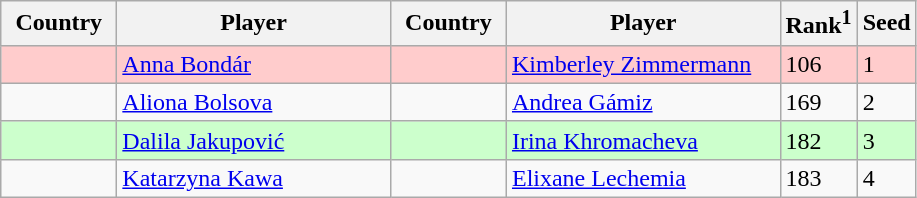<table class="sortable wikitable">
<tr>
<th width="70">Country</th>
<th width="175">Player</th>
<th width="70">Country</th>
<th width="175">Player</th>
<th>Rank<sup>1</sup></th>
<th>Seed</th>
</tr>
<tr style="background:#fcc;">
<td></td>
<td><a href='#'>Anna Bondár</a></td>
<td></td>
<td><a href='#'>Kimberley Zimmermann</a></td>
<td>106</td>
<td>1</td>
</tr>
<tr>
<td></td>
<td><a href='#'>Aliona Bolsova</a></td>
<td></td>
<td><a href='#'>Andrea Gámiz</a></td>
<td>169</td>
<td>2</td>
</tr>
<tr style="background:#cfc;">
<td></td>
<td><a href='#'>Dalila Jakupović</a></td>
<td></td>
<td><a href='#'>Irina Khromacheva</a></td>
<td>182</td>
<td>3</td>
</tr>
<tr>
<td></td>
<td><a href='#'>Katarzyna Kawa</a></td>
<td></td>
<td><a href='#'>Elixane Lechemia</a></td>
<td>183</td>
<td>4</td>
</tr>
</table>
